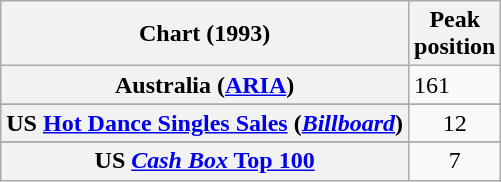<table class="wikitable sortable plainrowheaders">
<tr>
<th>Chart (1993)</th>
<th>Peak<br>position</th>
</tr>
<tr>
<th scope="row">Australia (<a href='#'>ARIA</a>)</th>
<td>161</td>
</tr>
<tr>
</tr>
<tr>
</tr>
<tr>
<th scope="row">US <a href='#'>Hot Dance Singles Sales</a> (<em><a href='#'>Billboard</a></em>)</th>
<td style="text-align:center;">12</td>
</tr>
<tr>
</tr>
<tr>
</tr>
<tr>
</tr>
<tr>
<th scope="row">US <a href='#'><em>Cash Box</em> Top 100</a></th>
<td style="text-align:center;">7</td>
</tr>
</table>
